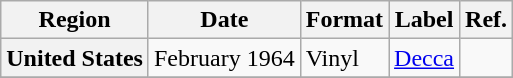<table class="wikitable plainrowheaders">
<tr>
<th scope="col">Region</th>
<th scope="col">Date</th>
<th scope="col">Format</th>
<th scope="col">Label</th>
<th scope="col">Ref.</th>
</tr>
<tr>
<th scope="row">United States</th>
<td>February 1964</td>
<td>Vinyl</td>
<td><a href='#'>Decca</a></td>
<td></td>
</tr>
<tr>
</tr>
</table>
